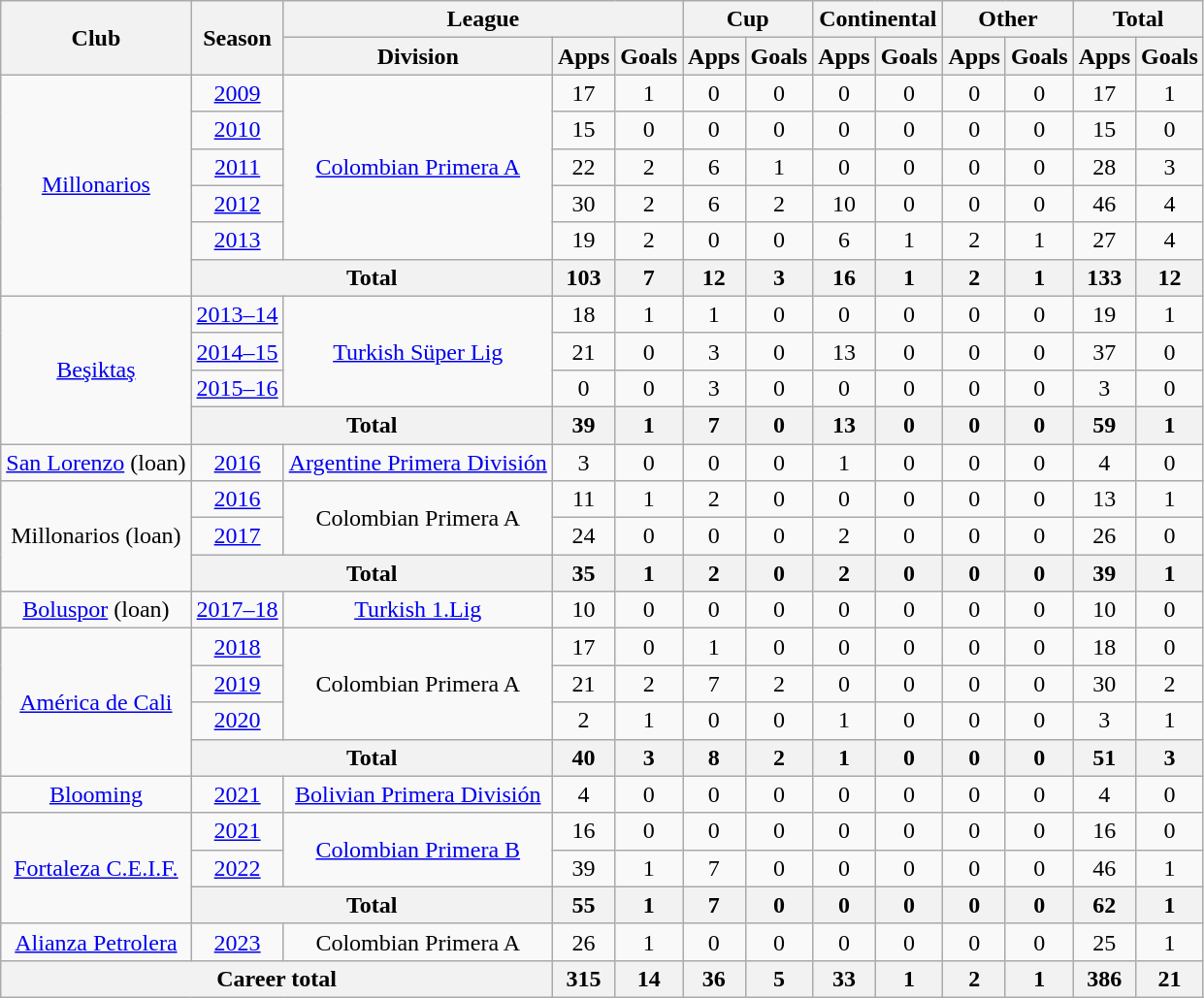<table class="wikitable"style="text-align:center">
<tr>
<th rowspan="2">Club</th>
<th rowspan="2">Season</th>
<th colspan="3">League</th>
<th colspan="2">Cup</th>
<th colspan="2">Continental</th>
<th colspan="2">Other</th>
<th colspan="2">Total</th>
</tr>
<tr>
<th>Division</th>
<th>Apps</th>
<th>Goals</th>
<th>Apps</th>
<th>Goals</th>
<th>Apps</th>
<th>Goals</th>
<th>Apps</th>
<th>Goals</th>
<th>Apps</th>
<th>Goals</th>
</tr>
<tr>
<td rowspan="6"><a href='#'>Millonarios</a></td>
<td><a href='#'>2009</a></td>
<td rowspan="5"><a href='#'>Colombian Primera A</a></td>
<td>17</td>
<td>1</td>
<td>0</td>
<td>0</td>
<td>0</td>
<td>0</td>
<td>0</td>
<td>0</td>
<td>17</td>
<td>1</td>
</tr>
<tr>
<td><a href='#'>2010</a></td>
<td>15</td>
<td>0</td>
<td>0</td>
<td>0</td>
<td>0</td>
<td>0</td>
<td>0</td>
<td>0</td>
<td>15</td>
<td>0</td>
</tr>
<tr>
<td><a href='#'>2011</a></td>
<td>22</td>
<td>2</td>
<td>6</td>
<td>1</td>
<td>0</td>
<td>0</td>
<td>0</td>
<td>0</td>
<td>28</td>
<td>3</td>
</tr>
<tr>
<td><a href='#'>2012</a></td>
<td>30</td>
<td>2</td>
<td>6</td>
<td>2</td>
<td>10</td>
<td>0</td>
<td>0</td>
<td>0</td>
<td>46</td>
<td>4</td>
</tr>
<tr>
<td><a href='#'>2013</a></td>
<td>19</td>
<td>2</td>
<td>0</td>
<td>0</td>
<td>6</td>
<td>1</td>
<td>2</td>
<td>1</td>
<td>27</td>
<td>4</td>
</tr>
<tr>
<th colspan="2">Total</th>
<th>103</th>
<th>7</th>
<th>12</th>
<th>3</th>
<th>16</th>
<th>1</th>
<th>2</th>
<th>1</th>
<th>133</th>
<th>12</th>
</tr>
<tr>
<td rowspan="4"><a href='#'>Beşiktaş</a></td>
<td><a href='#'>2013–14</a></td>
<td rowspan="3"><a href='#'>Turkish Süper Lig</a></td>
<td>18</td>
<td>1</td>
<td>1</td>
<td>0</td>
<td>0</td>
<td>0</td>
<td>0</td>
<td>0</td>
<td>19</td>
<td>1</td>
</tr>
<tr>
<td><a href='#'>2014–15</a></td>
<td>21</td>
<td>0</td>
<td>3</td>
<td>0</td>
<td>13</td>
<td>0</td>
<td>0</td>
<td>0</td>
<td>37</td>
<td>0</td>
</tr>
<tr>
<td><a href='#'>2015–16</a></td>
<td>0</td>
<td>0</td>
<td>3</td>
<td>0</td>
<td>0</td>
<td>0</td>
<td>0</td>
<td>0</td>
<td>3</td>
<td>0</td>
</tr>
<tr>
<th colspan="2">Total</th>
<th>39</th>
<th>1</th>
<th>7</th>
<th>0</th>
<th>13</th>
<th>0</th>
<th>0</th>
<th>0</th>
<th>59</th>
<th>1</th>
</tr>
<tr>
<td><a href='#'>San Lorenzo</a> (loan)</td>
<td><a href='#'>2016</a></td>
<td><a href='#'>Argentine Primera División</a></td>
<td>3</td>
<td>0</td>
<td>0</td>
<td>0</td>
<td>1</td>
<td>0</td>
<td>0</td>
<td>0</td>
<td>4</td>
<td>0</td>
</tr>
<tr>
<td rowspan="3">Millonarios (loan)</td>
<td><a href='#'>2016</a></td>
<td rowspan="2">Colombian Primera A</td>
<td>11</td>
<td>1</td>
<td>2</td>
<td>0</td>
<td>0</td>
<td>0</td>
<td>0</td>
<td>0</td>
<td>13</td>
<td>1</td>
</tr>
<tr>
<td><a href='#'>2017</a></td>
<td>24</td>
<td>0</td>
<td>0</td>
<td>0</td>
<td>2</td>
<td>0</td>
<td>0</td>
<td>0</td>
<td>26</td>
<td>0</td>
</tr>
<tr>
<th colspan="2">Total</th>
<th>35</th>
<th>1</th>
<th>2</th>
<th>0</th>
<th>2</th>
<th>0</th>
<th>0</th>
<th>0</th>
<th>39</th>
<th>1</th>
</tr>
<tr>
<td><a href='#'>Boluspor</a> (loan)</td>
<td><a href='#'>2017–18</a></td>
<td><a href='#'>Turkish 1.Lig</a></td>
<td>10</td>
<td>0</td>
<td>0</td>
<td>0</td>
<td>0</td>
<td>0</td>
<td>0</td>
<td>0</td>
<td>10</td>
<td>0</td>
</tr>
<tr>
<td rowspan="4"><a href='#'>América de Cali</a></td>
<td><a href='#'>2018</a></td>
<td rowspan="3">Colombian Primera A</td>
<td>17</td>
<td>0</td>
<td>1</td>
<td>0</td>
<td>0</td>
<td>0</td>
<td>0</td>
<td>0</td>
<td>18</td>
<td>0</td>
</tr>
<tr>
<td><a href='#'>2019</a></td>
<td>21</td>
<td>2</td>
<td>7</td>
<td>2</td>
<td>0</td>
<td>0</td>
<td>0</td>
<td>0</td>
<td>30</td>
<td>2</td>
</tr>
<tr>
<td><a href='#'>2020</a></td>
<td>2</td>
<td>1</td>
<td>0</td>
<td>0</td>
<td>1</td>
<td>0</td>
<td>0</td>
<td>0</td>
<td>3</td>
<td>1</td>
</tr>
<tr>
<th colspan="2">Total</th>
<th>40</th>
<th>3</th>
<th>8</th>
<th>2</th>
<th>1</th>
<th>0</th>
<th>0</th>
<th>0</th>
<th>51</th>
<th>3</th>
</tr>
<tr>
<td><a href='#'>Blooming</a></td>
<td><a href='#'>2021</a></td>
<td><a href='#'>Bolivian Primera División</a></td>
<td>4</td>
<td>0</td>
<td>0</td>
<td>0</td>
<td>0</td>
<td>0</td>
<td>0</td>
<td>0</td>
<td>4</td>
<td>0</td>
</tr>
<tr>
<td rowspan="3"><a href='#'>Fortaleza C.E.I.F.</a></td>
<td><a href='#'>2021</a></td>
<td rowspan="2"><a href='#'>Colombian Primera B</a></td>
<td>16</td>
<td>0</td>
<td>0</td>
<td>0</td>
<td>0</td>
<td>0</td>
<td>0</td>
<td>0</td>
<td>16</td>
<td>0</td>
</tr>
<tr>
<td><a href='#'>2022</a></td>
<td>39</td>
<td>1</td>
<td>7</td>
<td>0</td>
<td>0</td>
<td>0</td>
<td>0</td>
<td>0</td>
<td>46</td>
<td>1</td>
</tr>
<tr>
<th colspan="2">Total</th>
<th>55</th>
<th>1</th>
<th>7</th>
<th>0</th>
<th>0</th>
<th>0</th>
<th>0</th>
<th>0</th>
<th>62</th>
<th>1</th>
</tr>
<tr>
<td><a href='#'>Alianza Petrolera</a></td>
<td><a href='#'>2023</a></td>
<td>Colombian Primera A</td>
<td>26</td>
<td>1</td>
<td>0</td>
<td>0</td>
<td>0</td>
<td>0</td>
<td>0</td>
<td>0</td>
<td>25</td>
<td>1</td>
</tr>
<tr>
<th colspan="3">Career total</th>
<th>315</th>
<th>14</th>
<th>36</th>
<th>5</th>
<th>33</th>
<th>1</th>
<th>2</th>
<th>1</th>
<th>386</th>
<th>21</th>
</tr>
</table>
